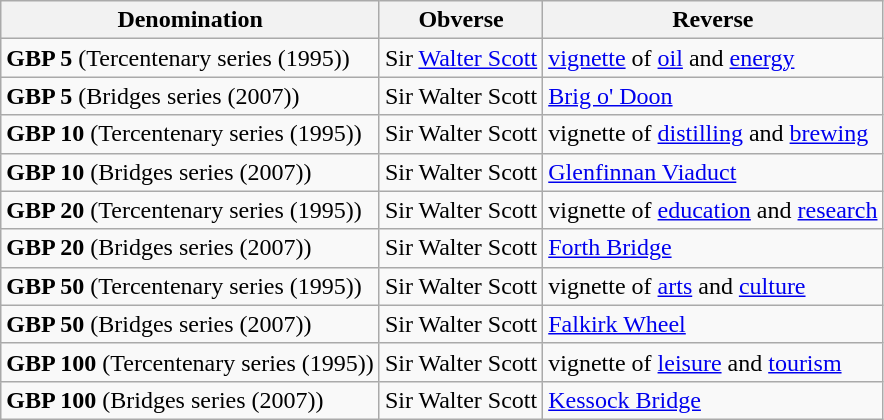<table class="wikitable">
<tr ">
<th>Denomination</th>
<th>Obverse</th>
<th>Reverse</th>
</tr>
<tr>
<td><strong>GBP 5</strong> (Tercentenary series (1995))</td>
<td>Sir <a href='#'>Walter Scott</a></td>
<td><a href='#'>vignette</a> of <a href='#'>oil</a> and <a href='#'>energy</a></td>
</tr>
<tr>
<td><strong>GBP 5</strong> (Bridges series (2007))</td>
<td>Sir Walter Scott</td>
<td><a href='#'>Brig o' Doon</a></td>
</tr>
<tr>
<td><strong>GBP 10</strong> (Tercentenary series (1995))</td>
<td>Sir Walter Scott</td>
<td>vignette of <a href='#'>distilling</a> and <a href='#'>brewing</a></td>
</tr>
<tr>
<td><strong>GBP 10</strong> (Bridges series (2007))</td>
<td>Sir Walter Scott</td>
<td><a href='#'>Glenfinnan Viaduct</a></td>
</tr>
<tr>
<td><strong>GBP 20</strong> (Tercentenary series (1995))</td>
<td>Sir Walter Scott</td>
<td>vignette of <a href='#'>education</a> and <a href='#'>research</a></td>
</tr>
<tr>
<td><strong>GBP 20</strong> (Bridges series (2007))</td>
<td>Sir Walter Scott</td>
<td><a href='#'>Forth Bridge</a></td>
</tr>
<tr>
<td><strong>GBP 50</strong> (Tercentenary series (1995))</td>
<td>Sir Walter Scott</td>
<td>vignette of <a href='#'>arts</a> and <a href='#'>culture</a></td>
</tr>
<tr>
<td><strong>GBP 50</strong> (Bridges series (2007))</td>
<td>Sir Walter Scott</td>
<td><a href='#'>Falkirk Wheel</a></td>
</tr>
<tr>
<td><strong>GBP 100</strong> (Tercentenary series (1995))</td>
<td>Sir Walter Scott</td>
<td>vignette of <a href='#'>leisure</a> and <a href='#'>tourism</a></td>
</tr>
<tr>
<td><strong>GBP 100</strong> (Bridges series (2007))</td>
<td>Sir Walter Scott</td>
<td><a href='#'>Kessock Bridge</a></td>
</tr>
</table>
